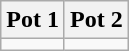<table class="wikitable">
<tr>
<th>Pot 1</th>
<th>Pot 2</th>
</tr>
<tr>
<td valign=top></td>
<td valign=top></td>
</tr>
</table>
